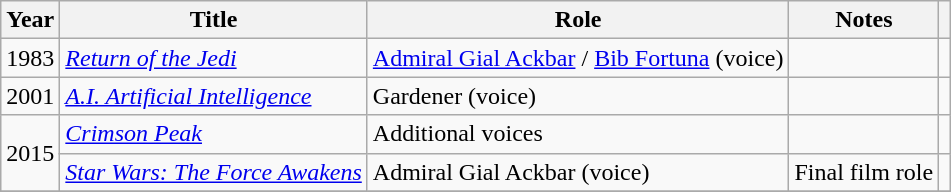<table class="wikitable">
<tr>
<th>Year</th>
<th>Title</th>
<th>Role</th>
<th>Notes</th>
<th></th>
</tr>
<tr>
<td>1983</td>
<td><em><a href='#'>Return of the Jedi</a></em></td>
<td><a href='#'>Admiral Gial Ackbar</a> / <a href='#'>Bib Fortuna</a> (voice)</td>
<td></td>
<td></td>
</tr>
<tr>
<td>2001</td>
<td><em><a href='#'>A.I. Artificial Intelligence</a></em></td>
<td>Gardener (voice)</td>
<td></td>
<td></td>
</tr>
<tr>
<td rowspan="2">2015</td>
<td><em><a href='#'>Crimson Peak</a></em></td>
<td>Additional voices</td>
<td></td>
<td></td>
</tr>
<tr>
<td><em><a href='#'>Star Wars: The Force Awakens</a></em></td>
<td>Admiral Gial Ackbar (voice)</td>
<td>Final film role</td>
<td></td>
</tr>
<tr>
</tr>
</table>
